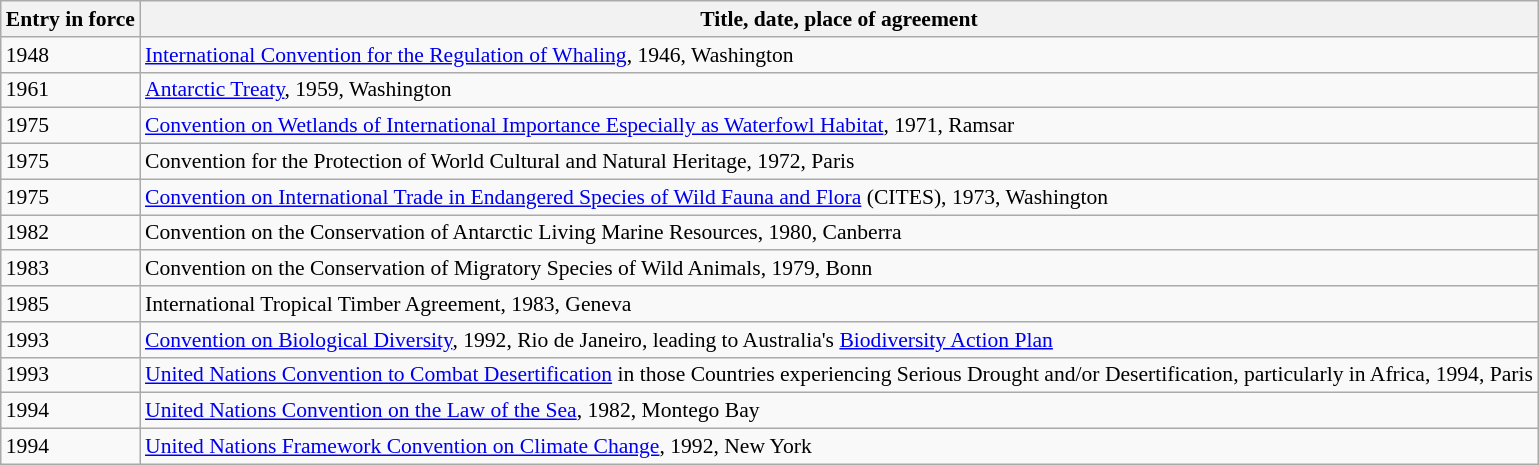<table class="wikitable" style="font-size:90%;">
<tr>
<th>Entry in force</th>
<th>Title, date, place of agreement</th>
</tr>
<tr>
<td>1948</td>
<td><a href='#'>International Convention for the Regulation of Whaling</a>, 1946, Washington</td>
</tr>
<tr>
<td>1961</td>
<td><a href='#'>Antarctic Treaty</a>, 1959, Washington</td>
</tr>
<tr>
<td>1975</td>
<td><a href='#'>Convention on Wetlands of International Importance Especially as Waterfowl Habitat</a>, 1971, Ramsar</td>
</tr>
<tr>
<td>1975</td>
<td>Convention for the Protection of World Cultural and Natural Heritage, 1972, Paris</td>
</tr>
<tr>
<td>1975</td>
<td><a href='#'>Convention on International Trade in Endangered Species of Wild Fauna and Flora</a> (CITES), 1973, Washington</td>
</tr>
<tr>
<td>1982</td>
<td>Convention on the Conservation of Antarctic Living Marine Resources, 1980, Canberra</td>
</tr>
<tr>
<td>1983</td>
<td>Convention on the Conservation of Migratory Species of Wild Animals, 1979, Bonn</td>
</tr>
<tr>
<td>1985</td>
<td>International Tropical Timber Agreement, 1983, Geneva</td>
</tr>
<tr>
<td>1993</td>
<td><a href='#'>Convention on Biological Diversity</a>, 1992, Rio de Janeiro, leading to Australia's <a href='#'>Biodiversity Action Plan</a></td>
</tr>
<tr>
<td>1993</td>
<td><a href='#'>United Nations Convention to Combat Desertification</a> in those Countries experiencing Serious Drought and/or Desertification, particularly in Africa, 1994, Paris</td>
</tr>
<tr>
<td>1994</td>
<td><a href='#'>United Nations Convention on the Law of the Sea</a>, 1982, Montego Bay</td>
</tr>
<tr>
<td>1994</td>
<td><a href='#'>United Nations Framework Convention on Climate Change</a>, 1992, New York</td>
</tr>
</table>
